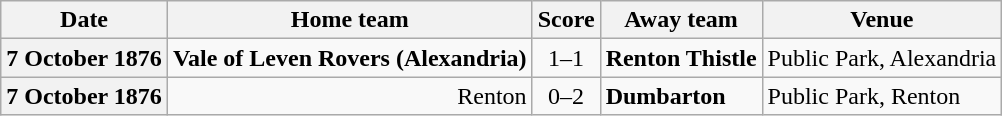<table class="wikitable football-result-list" style="max-width: 80em; text-align: center">
<tr>
<th scope="col">Date</th>
<th scope="col">Home team</th>
<th scope="col">Score</th>
<th scope="col">Away team</th>
<th scope="col">Venue</th>
</tr>
<tr>
<th scope="row">7 October 1876</th>
<td align=right><strong>Vale of Leven Rovers (Alexandria)</strong></td>
<td>1–1</td>
<td align=left><strong>Renton Thistle</strong></td>
<td align=left>Public Park, Alexandria</td>
</tr>
<tr>
<th scope="row">7 October 1876</th>
<td align=right>Renton</td>
<td>0–2</td>
<td align=left><strong>Dumbarton</strong></td>
<td align=left>Public Park, Renton</td>
</tr>
</table>
